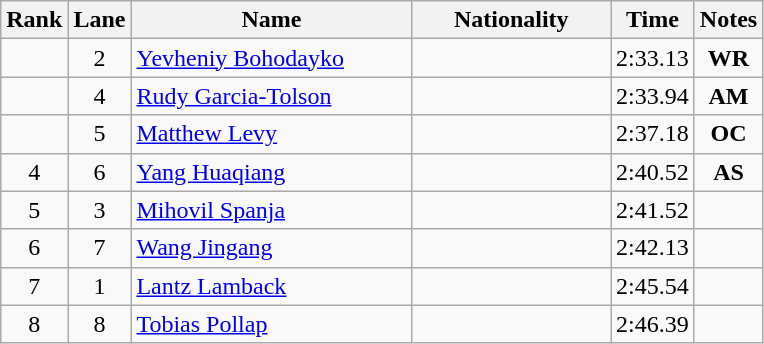<table class="wikitable sortable" style="text-align:center">
<tr>
<th>Rank</th>
<th>Lane</th>
<th style="width:180px">Name</th>
<th style="width:125px">Nationality</th>
<th>Time</th>
<th>Notes</th>
</tr>
<tr>
<td></td>
<td>2</td>
<td style="text-align:left;"><a href='#'>Yevheniy Bohodayko</a></td>
<td style="text-align:left;"></td>
<td>2:33.13</td>
<td><strong>WR</strong></td>
</tr>
<tr>
<td></td>
<td>4</td>
<td style="text-align:left;"><a href='#'>Rudy Garcia-Tolson</a></td>
<td style="text-align:left;"></td>
<td>2:33.94</td>
<td><strong>AM</strong></td>
</tr>
<tr>
<td></td>
<td>5</td>
<td style="text-align:left;"><a href='#'>Matthew Levy</a></td>
<td style="text-align:left;"></td>
<td>2:37.18</td>
<td><strong>OC</strong></td>
</tr>
<tr>
<td>4</td>
<td>6</td>
<td style="text-align:left;"><a href='#'>Yang Huaqiang</a></td>
<td style="text-align:left;"></td>
<td>2:40.52</td>
<td><strong>AS</strong></td>
</tr>
<tr>
<td>5</td>
<td>3</td>
<td style="text-align:left;"><a href='#'>Mihovil Spanja</a></td>
<td style="text-align:left;"></td>
<td>2:41.52</td>
<td></td>
</tr>
<tr>
<td>6</td>
<td>7</td>
<td style="text-align:left;"><a href='#'>Wang Jingang</a></td>
<td style="text-align:left;"></td>
<td>2:42.13</td>
<td></td>
</tr>
<tr>
<td>7</td>
<td>1</td>
<td style="text-align:left;"><a href='#'>Lantz Lamback</a></td>
<td style="text-align:left;"></td>
<td>2:45.54</td>
<td></td>
</tr>
<tr>
<td>8</td>
<td>8</td>
<td style="text-align:left;"><a href='#'>Tobias Pollap</a></td>
<td style="text-align:left;"></td>
<td>2:46.39</td>
<td></td>
</tr>
</table>
